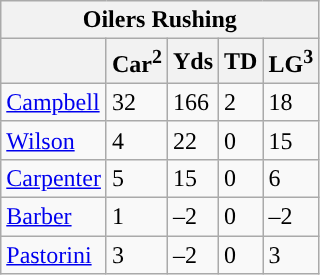<table class="wikitable">
<tr>
<th colspan="5">Oilers Rushing</th>
</tr>
<tr>
<th></th>
<th>Car<sup>2</sup></th>
<th>Yds</th>
<th>TD</th>
<th>LG<sup>3</sup></th>
</tr>
<tr>
<td><a href='#'>Campbell</a></td>
<td>32</td>
<td>166</td>
<td>2</td>
<td>18</td>
</tr>
<tr>
<td><a href='#'>Wilson</a></td>
<td>4</td>
<td>22</td>
<td>0</td>
<td>15</td>
</tr>
<tr>
<td><a href='#'>Carpenter</a></td>
<td>5</td>
<td>15</td>
<td>0</td>
<td>6</td>
</tr>
<tr>
<td><a href='#'>Barber</a></td>
<td>1</td>
<td>–2</td>
<td>0</td>
<td>–2</td>
</tr>
<tr>
<td><a href='#'>Pastorini</a></td>
<td>3</td>
<td>–2</td>
<td>0</td>
<td>3</td>
</tr>
</table>
